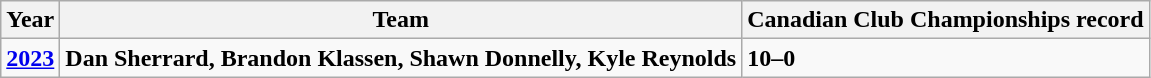<table class="wikitable">
<tr>
<th>Year</th>
<th>Team</th>
<th>Canadian Club Championships record</th>
</tr>
<tr>
<td><strong><a href='#'>2023</a></strong></td>
<td><strong>Dan Sherrard, Brandon Klassen, Shawn Donnelly, Kyle Reynolds</strong></td>
<td><strong>10–0</strong></td>
</tr>
</table>
